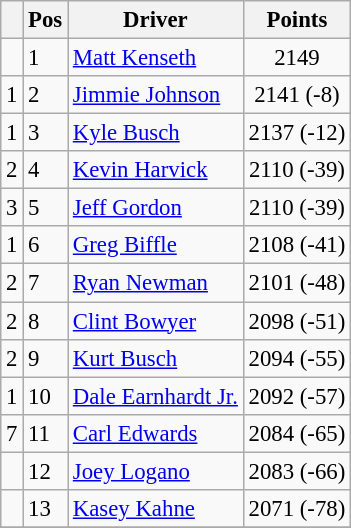<table class="wikitable " style="font-size: 95%;">
<tr>
<th></th>
<th>Pos</th>
<th>Driver</th>
<th>Points</th>
</tr>
<tr>
<td align="left"></td>
<td>1</td>
<td><a href='#'>Matt Kenseth</a></td>
<td style="text-align:center;">2149</td>
</tr>
<tr>
<td align="left"> 1</td>
<td>2</td>
<td><a href='#'>Jimmie Johnson</a></td>
<td style="text-align:center;">2141 (-8)</td>
</tr>
<tr>
<td align="left"> 1</td>
<td>3</td>
<td><a href='#'>Kyle Busch</a></td>
<td style="text-align:center;">2137 (-12)</td>
</tr>
<tr>
<td align="left"> 2</td>
<td>4</td>
<td><a href='#'>Kevin Harvick</a></td>
<td style="text-align:center;">2110 (-39)</td>
</tr>
<tr>
<td align="left"> 3</td>
<td>5</td>
<td><a href='#'>Jeff Gordon</a></td>
<td style="text-align:center;">2110 (-39)</td>
</tr>
<tr>
<td align="left"> 1</td>
<td>6</td>
<td><a href='#'>Greg Biffle</a></td>
<td style="text-align:center;">2108 (-41)</td>
</tr>
<tr>
<td align="left"> 2</td>
<td>7</td>
<td><a href='#'>Ryan Newman</a></td>
<td style="text-align:center;">2101 (-48)</td>
</tr>
<tr>
<td align="left"> 2</td>
<td>8</td>
<td><a href='#'>Clint Bowyer</a></td>
<td style="text-align:center;">2098 (-51)</td>
</tr>
<tr>
<td align="left"> 2</td>
<td>9</td>
<td><a href='#'>Kurt Busch</a></td>
<td style="text-align:center;">2094 (-55)</td>
</tr>
<tr>
<td align="left"> 1</td>
<td>10</td>
<td><a href='#'>Dale Earnhardt Jr.</a></td>
<td style="text-align:center;">2092 (-57)</td>
</tr>
<tr>
<td align="left"> 7</td>
<td>11</td>
<td><a href='#'>Carl Edwards</a></td>
<td style="text-align:center;">2084 (-65)</td>
</tr>
<tr>
<td align="left"></td>
<td>12</td>
<td><a href='#'>Joey Logano</a></td>
<td style="text-align:center;">2083 (-66)</td>
</tr>
<tr>
<td align="left"></td>
<td>13</td>
<td><a href='#'>Kasey Kahne</a></td>
<td style="text-align:center;">2071 (-78)</td>
</tr>
<tr>
</tr>
</table>
